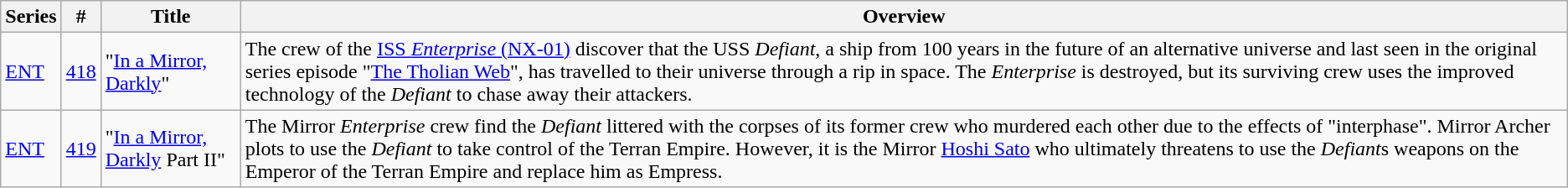<table class="wikitable">
<tr>
<th>Series</th>
<th>#</th>
<th>Title</th>
<th>Overview</th>
</tr>
<tr>
<td><a href='#'>ENT</a></td>
<td><a href='#'>418</a></td>
<td>"<a href='#'>In a Mirror, Darkly</a>"</td>
<td>The crew of the <a href='#'>ISS <em>Enterprise</em> (NX-01)</a> discover that the USS <em>Defiant</em>, a ship from 100 years in the future of an alternative universe and last seen in the original series episode "<a href='#'>The Tholian Web</a>", has travelled to their universe through a rip in space. The <em>Enterprise</em> is destroyed, but its surviving crew uses the improved technology of the <em>Defiant</em> to chase away their attackers.</td>
</tr>
<tr>
<td><a href='#'>ENT</a></td>
<td><a href='#'>419</a></td>
<td>"<a href='#'>In a Mirror, Darkly</a> Part II"</td>
<td>The Mirror <em>Enterprise</em> crew find the <em>Defiant</em> littered with the corpses of its former crew who murdered each other due to the effects of "interphase". Mirror Archer plots to use the <em>Defiant</em> to take control of the Terran Empire. However, it is the Mirror <a href='#'>Hoshi Sato</a> who ultimately threatens to use the <em>Defiant</em>s weapons on the Emperor of the Terran Empire and replace him as Empress.</td>
</tr>
</table>
